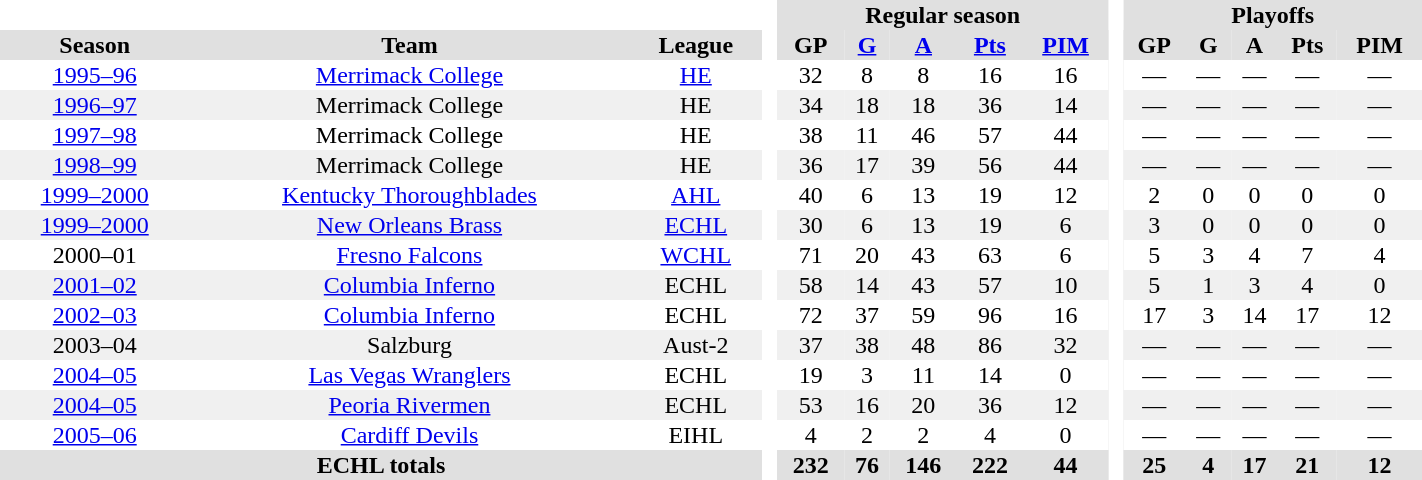<table border="0" cellpadding="1" cellspacing="0" style="text-align:center; width:75%;">
<tr bgcolor="#e0e0e0">
<th colspan="3"  bgcolor="#ffffff"> </th>
<th rowspan="99" bgcolor="#ffffff"> </th>
<th colspan="5">Regular season</th>
<th rowspan="99" bgcolor="#ffffff"> </th>
<th colspan="5">Playoffs</th>
</tr>
<tr bgcolor="#e0e0e0">
<th>Season</th>
<th>Team</th>
<th>League</th>
<th>GP</th>
<th><a href='#'>G</a></th>
<th><a href='#'>A</a></th>
<th><a href='#'>Pts</a></th>
<th><a href='#'>PIM</a></th>
<th>GP</th>
<th>G</th>
<th>A</th>
<th>Pts</th>
<th>PIM</th>
</tr>
<tr>
<td><a href='#'>1995–96</a></td>
<td><a href='#'>Merrimack College</a></td>
<td><a href='#'>HE</a></td>
<td>32</td>
<td>8</td>
<td>8</td>
<td>16</td>
<td>16</td>
<td>—</td>
<td>—</td>
<td>—</td>
<td>—</td>
<td>—</td>
</tr>
<tr bgcolor="#f0f0f0">
<td><a href='#'>1996–97</a></td>
<td>Merrimack College</td>
<td>HE</td>
<td>34</td>
<td>18</td>
<td>18</td>
<td>36</td>
<td>14</td>
<td>—</td>
<td>—</td>
<td>—</td>
<td>—</td>
<td>—</td>
</tr>
<tr>
<td><a href='#'>1997–98</a></td>
<td>Merrimack College</td>
<td>HE</td>
<td>38</td>
<td>11</td>
<td>46</td>
<td>57</td>
<td>44</td>
<td>—</td>
<td>—</td>
<td>—</td>
<td>—</td>
<td>—</td>
</tr>
<tr bgcolor="#f0f0f0">
<td><a href='#'>1998–99</a></td>
<td>Merrimack College</td>
<td>HE</td>
<td>36</td>
<td>17</td>
<td>39</td>
<td>56</td>
<td>44</td>
<td>—</td>
<td>—</td>
<td>—</td>
<td>—</td>
<td>—</td>
</tr>
<tr>
<td><a href='#'>1999–2000</a></td>
<td><a href='#'>Kentucky Thoroughblades</a></td>
<td><a href='#'>AHL</a></td>
<td>40</td>
<td>6</td>
<td>13</td>
<td>19</td>
<td>12</td>
<td>2</td>
<td>0</td>
<td>0</td>
<td>0</td>
<td>0</td>
</tr>
<tr bgcolor="#f0f0f0">
<td><a href='#'>1999–2000</a></td>
<td><a href='#'>New Orleans Brass</a></td>
<td><a href='#'>ECHL</a></td>
<td>30</td>
<td>6</td>
<td>13</td>
<td>19</td>
<td>6</td>
<td>3</td>
<td>0</td>
<td>0</td>
<td>0</td>
<td>0</td>
</tr>
<tr>
<td>2000–01</td>
<td><a href='#'>Fresno Falcons</a></td>
<td><a href='#'>WCHL</a></td>
<td>71</td>
<td>20</td>
<td>43</td>
<td>63</td>
<td>6</td>
<td>5</td>
<td>3</td>
<td>4</td>
<td>7</td>
<td>4</td>
</tr>
<tr bgcolor="#f0f0f0">
<td><a href='#'>2001–02</a></td>
<td><a href='#'>Columbia Inferno</a></td>
<td>ECHL</td>
<td>58</td>
<td>14</td>
<td>43</td>
<td>57</td>
<td>10</td>
<td>5</td>
<td>1</td>
<td>3</td>
<td>4</td>
<td>0</td>
</tr>
<tr>
<td><a href='#'>2002–03</a></td>
<td><a href='#'>Columbia Inferno</a></td>
<td>ECHL</td>
<td>72</td>
<td>37</td>
<td>59</td>
<td>96</td>
<td>16</td>
<td>17</td>
<td>3</td>
<td>14</td>
<td>17</td>
<td>12</td>
</tr>
<tr bgcolor="#f0f0f0">
<td>2003–04</td>
<td>Salzburg</td>
<td>Aust-2</td>
<td>37</td>
<td>38</td>
<td>48</td>
<td>86</td>
<td>32</td>
<td>—</td>
<td>—</td>
<td>—</td>
<td>—</td>
<td>—</td>
</tr>
<tr>
<td><a href='#'>2004–05</a></td>
<td><a href='#'>Las Vegas Wranglers</a></td>
<td>ECHL</td>
<td>19</td>
<td>3</td>
<td>11</td>
<td>14</td>
<td>0</td>
<td>—</td>
<td>—</td>
<td>—</td>
<td>—</td>
<td>—</td>
</tr>
<tr bgcolor="#f0f0f0">
<td><a href='#'>2004–05</a></td>
<td><a href='#'>Peoria Rivermen</a></td>
<td>ECHL</td>
<td>53</td>
<td>16</td>
<td>20</td>
<td>36</td>
<td>12</td>
<td>—</td>
<td>—</td>
<td>—</td>
<td>—</td>
<td>—</td>
</tr>
<tr>
<td><a href='#'>2005–06</a></td>
<td><a href='#'>Cardiff Devils</a></td>
<td>EIHL</td>
<td>4</td>
<td>2</td>
<td>2</td>
<td>4</td>
<td>0</td>
<td>—</td>
<td>—</td>
<td>—</td>
<td>—</td>
<td>—</td>
</tr>
<tr bgcolor="#e0e0e0">
<th colspan="3">ECHL totals</th>
<th>232</th>
<th>76</th>
<th>146</th>
<th>222</th>
<th>44</th>
<th>25</th>
<th>4</th>
<th>17</th>
<th>21</th>
<th>12</th>
</tr>
</table>
